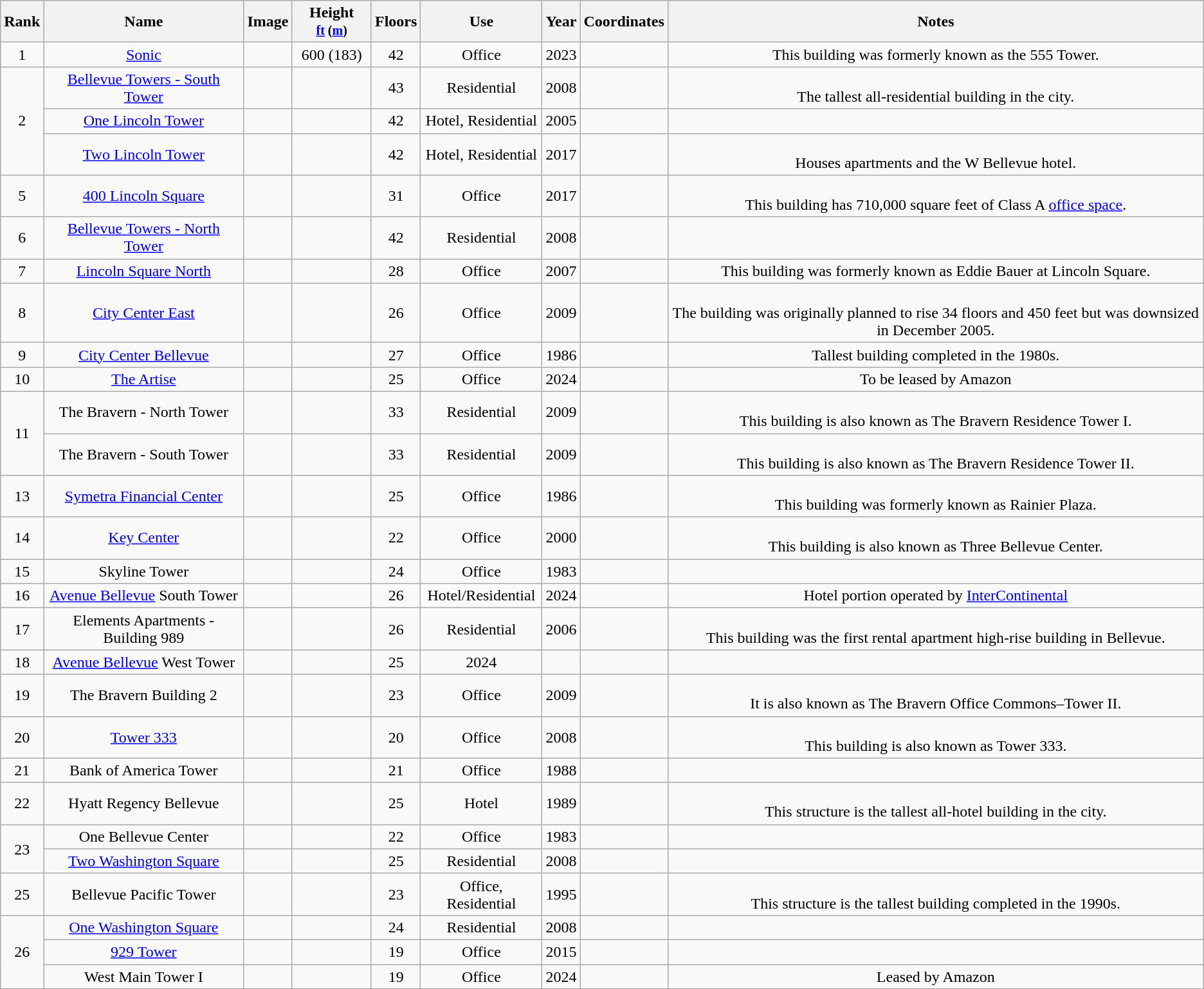<table class="wikitable sortable" style="text-align: center">
<tr>
<th>Rank</th>
<th>Name</th>
<th>Image</th>
<th style="width:75px;">Height<br><small><a href='#'>ft</a> (<a href='#'>m</a>)</small></th>
<th>Floors</th>
<th>Use</th>
<th>Year</th>
<th>Coordinates</th>
<th class="unsortable">Notes</th>
</tr>
<tr>
<td>1</td>
<td><a href='#'>Sonic</a></td>
<td></td>
<td>600 (183)</td>
<td>42</td>
<td>Office</td>
<td>2023</td>
<td></td>
<td>This building was formerly known as the 555 Tower.</td>
</tr>
<tr>
<td rowspan="3">2</td>
<td><a href='#'>Bellevue Towers - South Tower</a></td>
<td></td>
<td></td>
<td>43</td>
<td>Residential</td>
<td>2008</td>
<td></td>
<td><br>The tallest all-residential building in the city.</td>
</tr>
<tr>
<td><a href='#'>One Lincoln Tower</a></td>
<td></td>
<td></td>
<td>42</td>
<td>Hotel, Residential</td>
<td>2005</td>
<td></td>
<td></td>
</tr>
<tr>
<td><a href='#'>Two Lincoln Tower</a></td>
<td></td>
<td></td>
<td>42</td>
<td>Hotel, Residential</td>
<td>2017</td>
<td></td>
<td><br>Houses apartments and the W Bellevue hotel.</td>
</tr>
<tr>
<td>5</td>
<td><a href='#'>400 Lincoln Square</a></td>
<td></td>
<td></td>
<td>31</td>
<td>Office</td>
<td>2017</td>
<td></td>
<td><br>This building has 710,000 square feet of Class A <a href='#'>office space</a>.</td>
</tr>
<tr>
<td>6</td>
<td><a href='#'>Bellevue Towers - North Tower</a></td>
<td></td>
<td></td>
<td>42</td>
<td>Residential</td>
<td>2008</td>
<td></td>
<td></td>
</tr>
<tr>
<td>7</td>
<td><a href='#'>Lincoln Square North</a></td>
<td></td>
<td></td>
<td>28</td>
<td>Office</td>
<td>2007</td>
<td></td>
<td>This building was formerly known as Eddie Bauer at Lincoln Square.<br></td>
</tr>
<tr>
<td>8</td>
<td><a href='#'>City Center East</a></td>
<td></td>
<td></td>
<td>26</td>
<td>Office</td>
<td>2009</td>
<td></td>
<td><br>The building was originally planned to rise 34 floors and 450 feet but was downsized in December 2005.</td>
</tr>
<tr>
<td>9</td>
<td><a href='#'>City Center Bellevue</a></td>
<td></td>
<td></td>
<td>27</td>
<td>Office</td>
<td>1986</td>
<td></td>
<td>Tallest building completed in the 1980s.</td>
</tr>
<tr>
<td>10</td>
<td><a href='#'>The Artise</a></td>
<td></td>
<td></td>
<td>25</td>
<td>Office</td>
<td>2024</td>
<td></td>
<td>To be leased by Amazon</td>
</tr>
<tr>
<td rowspan = "2">11</td>
<td>The Bravern - North Tower</td>
<td></td>
<td></td>
<td>33</td>
<td>Residential</td>
<td>2009</td>
<td></td>
<td><br>This building is also known as The Bravern Residence Tower I.</td>
</tr>
<tr>
<td>The Bravern - South Tower</td>
<td></td>
<td></td>
<td>33</td>
<td>Residential</td>
<td>2009</td>
<td></td>
<td><br>This building is also known as The Bravern Residence Tower II.</td>
</tr>
<tr>
<td>13</td>
<td><a href='#'>Symetra Financial Center</a></td>
<td></td>
<td></td>
<td>25</td>
<td>Office</td>
<td>1986</td>
<td></td>
<td><br>This building was formerly known as Rainier Plaza.</td>
</tr>
<tr>
<td>14</td>
<td><a href='#'>Key Center</a></td>
<td></td>
<td></td>
<td>22</td>
<td>Office</td>
<td>2000</td>
<td></td>
<td><br>This building is also known as Three Bellevue Center.</td>
</tr>
<tr>
<td>15</td>
<td>Skyline Tower</td>
<td></td>
<td></td>
<td>24</td>
<td>Office</td>
<td>1983</td>
<td></td>
<td></td>
</tr>
<tr>
<td>16</td>
<td><a href='#'>Avenue Bellevue</a> South Tower</td>
<td></td>
<td></td>
<td>26</td>
<td>Hotel/Residential</td>
<td>2024</td>
<td></td>
<td>Hotel portion operated by <a href='#'>InterContinental</a></td>
</tr>
<tr>
<td>17</td>
<td>Elements Apartments - Building 989</td>
<td></td>
<td></td>
<td>26</td>
<td>Residential</td>
<td>2006</td>
<td></td>
<td><br>This building was the first rental apartment high-rise building in Bellevue.</td>
</tr>
<tr>
<td>18</td>
<td><a href='#'>Avenue Bellevue</a> West Tower</td>
<td></td>
<td></td>
<td>25</td>
<td>2024</td>
<td></td>
<td></td>
</tr>
<tr>
<td>19</td>
<td>The Bravern Building 2</td>
<td></td>
<td></td>
<td>23</td>
<td>Office</td>
<td>2009</td>
<td></td>
<td><br>It is also known as The Bravern Office Commons–Tower II.</td>
</tr>
<tr>
<td>20</td>
<td><a href='#'>Tower 333</a></td>
<td></td>
<td></td>
<td>20</td>
<td>Office</td>
<td>2008</td>
<td></td>
<td><br>This building is also known as Tower 333.</td>
</tr>
<tr>
<td>21</td>
<td>Bank of America Tower</td>
<td></td>
<td></td>
<td>21</td>
<td>Office</td>
<td>1988</td>
<td></td>
<td></td>
</tr>
<tr>
<td>22</td>
<td>Hyatt Regency Bellevue</td>
<td></td>
<td></td>
<td>25</td>
<td>Hotel</td>
<td>1989</td>
<td></td>
<td><br>This structure is the tallest all-hotel building in the city.</td>
</tr>
<tr>
<td rowspan = "2">23</td>
<td>One Bellevue Center</td>
<td></td>
<td></td>
<td>22</td>
<td>Office</td>
<td>1983</td>
<td></td>
<td></td>
</tr>
<tr>
<td><a href='#'>Two Washington Square</a></td>
<td></td>
<td></td>
<td>25</td>
<td>Residential</td>
<td>2008</td>
<td></td>
<td></td>
</tr>
<tr>
<td>25</td>
<td>Bellevue Pacific Tower</td>
<td></td>
<td></td>
<td>23</td>
<td>Office, Residential</td>
<td>1995</td>
<td></td>
<td><br>This structure is the tallest building completed in the 1990s.</td>
</tr>
<tr>
<td rowspan = "3">26</td>
<td><a href='#'>One Washington Square</a></td>
<td></td>
<td></td>
<td>24</td>
<td>Residential</td>
<td>2008</td>
<td></td>
<td></td>
</tr>
<tr>
<td><a href='#'>929 Tower</a></td>
<td></td>
<td></td>
<td>19</td>
<td>Office</td>
<td>2015</td>
<td></td>
<td></td>
</tr>
<tr>
<td>West Main Tower I</td>
<td></td>
<td></td>
<td>19</td>
<td>Office</td>
<td>2024</td>
<td></td>
<td>Leased by Amazon</td>
</tr>
</table>
